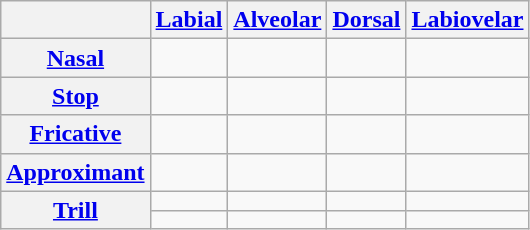<table class="wikitable" style="text-align: center;">
<tr>
<th></th>
<th><a href='#'>Labial</a></th>
<th><a href='#'>Alveolar</a></th>
<th><a href='#'>Dorsal</a></th>
<th><a href='#'>Labiovelar</a></th>
</tr>
<tr>
<th><a href='#'>Nasal</a></th>
<td> </td>
<td> </td>
<td> </td>
<td> </td>
</tr>
<tr>
<th><a href='#'>Stop</a></th>
<td> </td>
<td> </td>
<td> </td>
<td> </td>
</tr>
<tr>
<th><a href='#'>Fricative</a></th>
<td> </td>
<td> </td>
<td></td>
<td></td>
</tr>
<tr>
<th><a href='#'>Approximant</a></th>
<td></td>
<td> </td>
<td> </td>
<td> </td>
</tr>
<tr>
<th rowspan=2><a href='#'>Trill</a></th>
<td></td>
<td> </td>
<td></td>
<td></td>
</tr>
<tr>
<td></td>
<td> </td>
<td></td>
<td></td>
</tr>
</table>
